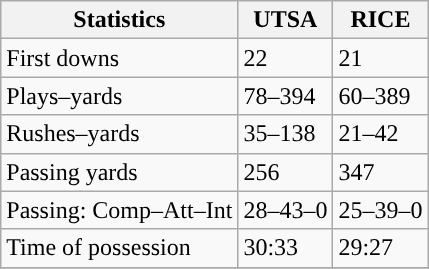<table class="wikitable" style="float: left;">
<tr>
<th>Statistics</th>
<th>UTSA</th>
<th>RICE</th>
</tr>
<tr>
<td>First downs</td>
<td>22</td>
<td>21</td>
</tr>
<tr>
<td>Plays–yards</td>
<td>78–394</td>
<td>60–389</td>
</tr>
<tr>
<td>Rushes–yards</td>
<td>35–138</td>
<td>21–42</td>
</tr>
<tr>
<td>Passing yards</td>
<td>256</td>
<td>347</td>
</tr>
<tr>
<td>Passing: Comp–Att–Int</td>
<td>28–43–0</td>
<td>25–39–0</td>
</tr>
<tr>
<td>Time of possession</td>
<td>30:33</td>
<td>29:27</td>
</tr>
<tr>
</tr>
</table>
